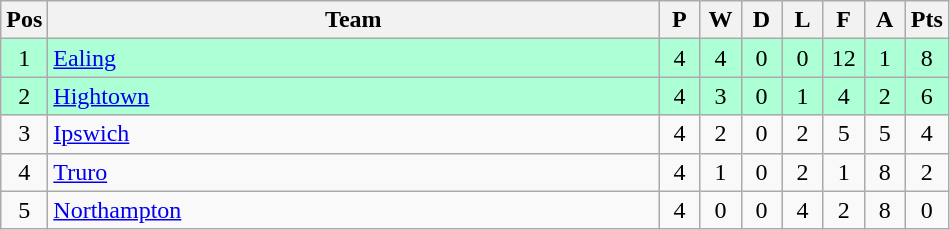<table class="wikitable" style="font-size: 100%">
<tr>
<th width=20>Pos</th>
<th width=400>Team</th>
<th width=20>P</th>
<th width=20>W</th>
<th width=20>D</th>
<th width=20>L</th>
<th width=20>F</th>
<th width=20>A</th>
<th width=20>Pts</th>
</tr>
<tr align=center style="background: #ADFFD6;">
<td>1</td>
<td align="left"><a href='#'>Ealing</a></td>
<td>4</td>
<td>4</td>
<td>0</td>
<td>0</td>
<td>12</td>
<td>1</td>
<td>8</td>
</tr>
<tr align=center style="background: #ADFFD6;">
<td>2</td>
<td align="left"><a href='#'>Hightown</a></td>
<td>4</td>
<td>3</td>
<td>0</td>
<td>1</td>
<td>4</td>
<td>2</td>
<td>6</td>
</tr>
<tr align=center>
<td>3</td>
<td align="left"><a href='#'>Ipswich</a></td>
<td>4</td>
<td>2</td>
<td>0</td>
<td>2</td>
<td>5</td>
<td>5</td>
<td>4</td>
</tr>
<tr align=center>
<td>4</td>
<td align="left"><a href='#'>Truro</a></td>
<td>4</td>
<td>1</td>
<td>0</td>
<td>2</td>
<td>1</td>
<td>8</td>
<td>2</td>
</tr>
<tr align=center>
<td>5</td>
<td align="left"><a href='#'>Northampton</a></td>
<td>4</td>
<td>0</td>
<td>0</td>
<td>4</td>
<td>2</td>
<td>8</td>
<td>0</td>
</tr>
</table>
